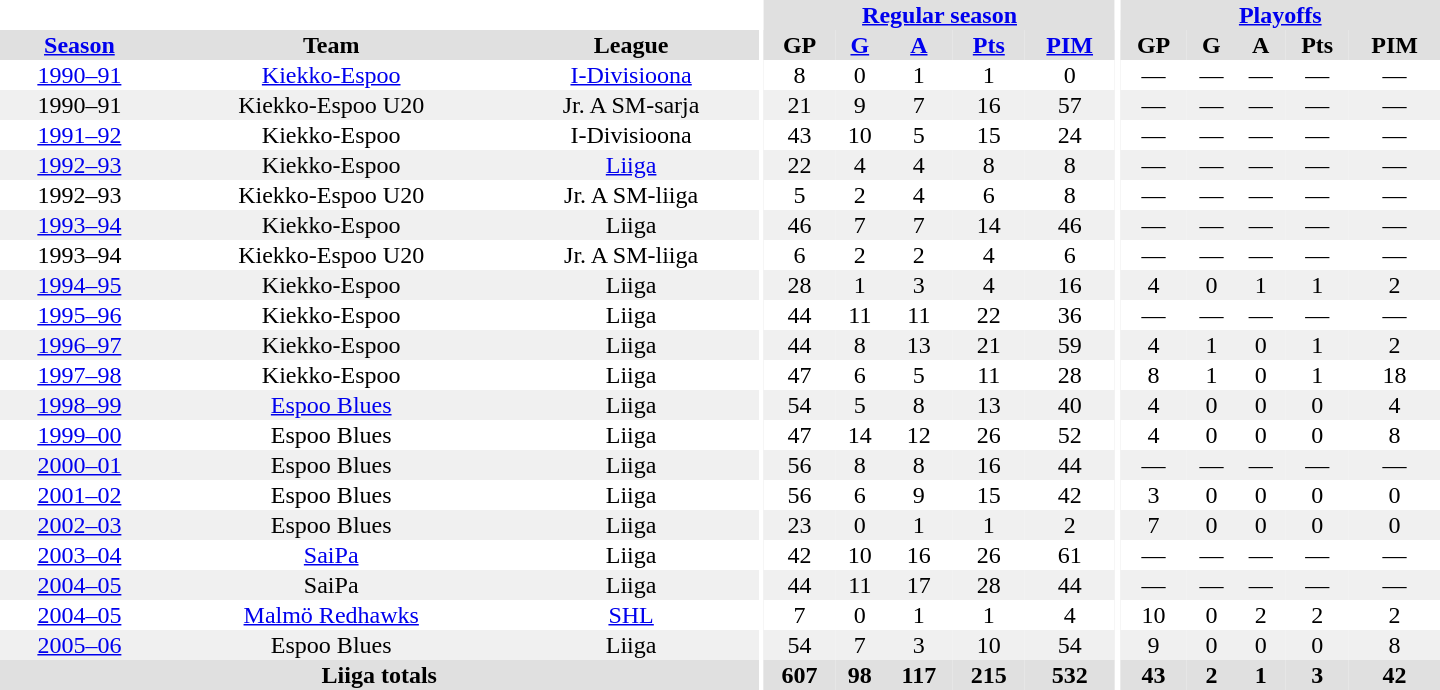<table border="0" cellpadding="1" cellspacing="0" style="text-align:center; width:60em">
<tr bgcolor="#e0e0e0">
<th colspan="3" bgcolor="#ffffff"></th>
<th rowspan="99" bgcolor="#ffffff"></th>
<th colspan="5"><a href='#'>Regular season</a></th>
<th rowspan="99" bgcolor="#ffffff"></th>
<th colspan="5"><a href='#'>Playoffs</a></th>
</tr>
<tr bgcolor="#e0e0e0">
<th><a href='#'>Season</a></th>
<th>Team</th>
<th>League</th>
<th>GP</th>
<th><a href='#'>G</a></th>
<th><a href='#'>A</a></th>
<th><a href='#'>Pts</a></th>
<th><a href='#'>PIM</a></th>
<th>GP</th>
<th>G</th>
<th>A</th>
<th>Pts</th>
<th>PIM</th>
</tr>
<tr>
<td><a href='#'>1990–91</a></td>
<td><a href='#'>Kiekko-Espoo</a></td>
<td><a href='#'>I-Divisioona</a></td>
<td>8</td>
<td>0</td>
<td>1</td>
<td>1</td>
<td>0</td>
<td>—</td>
<td>—</td>
<td>—</td>
<td>—</td>
<td>—</td>
</tr>
<tr bgcolor="#f0f0f0">
<td>1990–91</td>
<td>Kiekko-Espoo U20</td>
<td>Jr. A SM-sarja</td>
<td>21</td>
<td>9</td>
<td>7</td>
<td>16</td>
<td>57</td>
<td>—</td>
<td>—</td>
<td>—</td>
<td>—</td>
<td>—</td>
</tr>
<tr>
<td><a href='#'>1991–92</a></td>
<td>Kiekko-Espoo</td>
<td>I-Divisioona</td>
<td>43</td>
<td>10</td>
<td>5</td>
<td>15</td>
<td>24</td>
<td>—</td>
<td>—</td>
<td>—</td>
<td>—</td>
<td>—</td>
</tr>
<tr bgcolor="#f0f0f0">
<td><a href='#'>1992–93</a></td>
<td>Kiekko-Espoo</td>
<td><a href='#'>Liiga</a></td>
<td>22</td>
<td>4</td>
<td>4</td>
<td>8</td>
<td>8</td>
<td>—</td>
<td>—</td>
<td>—</td>
<td>—</td>
<td>—</td>
</tr>
<tr>
<td>1992–93</td>
<td>Kiekko-Espoo U20</td>
<td>Jr. A SM-liiga</td>
<td>5</td>
<td>2</td>
<td>4</td>
<td>6</td>
<td>8</td>
<td>—</td>
<td>—</td>
<td>—</td>
<td>—</td>
<td>—</td>
</tr>
<tr bgcolor="#f0f0f0">
<td><a href='#'>1993–94</a></td>
<td>Kiekko-Espoo</td>
<td>Liiga</td>
<td>46</td>
<td>7</td>
<td>7</td>
<td>14</td>
<td>46</td>
<td>—</td>
<td>—</td>
<td>—</td>
<td>—</td>
<td>—</td>
</tr>
<tr>
<td>1993–94</td>
<td>Kiekko-Espoo U20</td>
<td>Jr. A SM-liiga</td>
<td>6</td>
<td>2</td>
<td>2</td>
<td>4</td>
<td>6</td>
<td>—</td>
<td>—</td>
<td>—</td>
<td>—</td>
<td>—</td>
</tr>
<tr bgcolor="#f0f0f0">
<td><a href='#'>1994–95</a></td>
<td>Kiekko-Espoo</td>
<td>Liiga</td>
<td>28</td>
<td>1</td>
<td>3</td>
<td>4</td>
<td>16</td>
<td>4</td>
<td>0</td>
<td>1</td>
<td>1</td>
<td>2</td>
</tr>
<tr>
<td><a href='#'>1995–96</a></td>
<td>Kiekko-Espoo</td>
<td>Liiga</td>
<td>44</td>
<td>11</td>
<td>11</td>
<td>22</td>
<td>36</td>
<td>—</td>
<td>—</td>
<td>—</td>
<td>—</td>
<td>—</td>
</tr>
<tr bgcolor="#f0f0f0">
<td><a href='#'>1996–97</a></td>
<td>Kiekko-Espoo</td>
<td>Liiga</td>
<td>44</td>
<td>8</td>
<td>13</td>
<td>21</td>
<td>59</td>
<td>4</td>
<td>1</td>
<td>0</td>
<td>1</td>
<td>2</td>
</tr>
<tr>
<td><a href='#'>1997–98</a></td>
<td>Kiekko-Espoo</td>
<td>Liiga</td>
<td>47</td>
<td>6</td>
<td>5</td>
<td>11</td>
<td>28</td>
<td>8</td>
<td>1</td>
<td>0</td>
<td>1</td>
<td>18</td>
</tr>
<tr bgcolor="#f0f0f0">
<td><a href='#'>1998–99</a></td>
<td><a href='#'>Espoo Blues</a></td>
<td>Liiga</td>
<td>54</td>
<td>5</td>
<td>8</td>
<td>13</td>
<td>40</td>
<td>4</td>
<td>0</td>
<td>0</td>
<td>0</td>
<td>4</td>
</tr>
<tr>
<td><a href='#'>1999–00</a></td>
<td>Espoo Blues</td>
<td>Liiga</td>
<td>47</td>
<td>14</td>
<td>12</td>
<td>26</td>
<td>52</td>
<td>4</td>
<td>0</td>
<td>0</td>
<td>0</td>
<td>8</td>
</tr>
<tr bgcolor="#f0f0f0">
<td><a href='#'>2000–01</a></td>
<td>Espoo Blues</td>
<td>Liiga</td>
<td>56</td>
<td>8</td>
<td>8</td>
<td>16</td>
<td>44</td>
<td>—</td>
<td>—</td>
<td>—</td>
<td>—</td>
<td>—</td>
</tr>
<tr>
<td><a href='#'>2001–02</a></td>
<td>Espoo Blues</td>
<td>Liiga</td>
<td>56</td>
<td>6</td>
<td>9</td>
<td>15</td>
<td>42</td>
<td>3</td>
<td>0</td>
<td>0</td>
<td>0</td>
<td>0</td>
</tr>
<tr bgcolor="#f0f0f0">
<td><a href='#'>2002–03</a></td>
<td>Espoo Blues</td>
<td>Liiga</td>
<td>23</td>
<td>0</td>
<td>1</td>
<td>1</td>
<td>2</td>
<td>7</td>
<td>0</td>
<td>0</td>
<td>0</td>
<td>0</td>
</tr>
<tr>
<td><a href='#'>2003–04</a></td>
<td><a href='#'>SaiPa</a></td>
<td>Liiga</td>
<td>42</td>
<td>10</td>
<td>16</td>
<td>26</td>
<td>61</td>
<td>—</td>
<td>—</td>
<td>—</td>
<td>—</td>
<td>—</td>
</tr>
<tr bgcolor="#f0f0f0">
<td><a href='#'>2004–05</a></td>
<td>SaiPa</td>
<td>Liiga</td>
<td>44</td>
<td>11</td>
<td>17</td>
<td>28</td>
<td>44</td>
<td>—</td>
<td>—</td>
<td>—</td>
<td>—</td>
<td>—</td>
</tr>
<tr>
<td><a href='#'>2004–05</a></td>
<td><a href='#'>Malmö Redhawks</a></td>
<td><a href='#'>SHL</a></td>
<td>7</td>
<td>0</td>
<td>1</td>
<td>1</td>
<td>4</td>
<td>10</td>
<td>0</td>
<td>2</td>
<td>2</td>
<td>2</td>
</tr>
<tr bgcolor="#f0f0f0">
<td><a href='#'>2005–06</a></td>
<td>Espoo Blues</td>
<td>Liiga</td>
<td>54</td>
<td>7</td>
<td>3</td>
<td>10</td>
<td>54</td>
<td>9</td>
<td>0</td>
<td>0</td>
<td>0</td>
<td>8</td>
</tr>
<tr>
</tr>
<tr ALIGN="center" bgcolor="#e0e0e0">
<th colspan="3">Liiga totals</th>
<th ALIGN="center">607</th>
<th ALIGN="center">98</th>
<th ALIGN="center">117</th>
<th ALIGN="center">215</th>
<th ALIGN="center">532</th>
<th ALIGN="center">43</th>
<th ALIGN="center">2</th>
<th ALIGN="center">1</th>
<th ALIGN="center">3</th>
<th ALIGN="center">42</th>
</tr>
</table>
